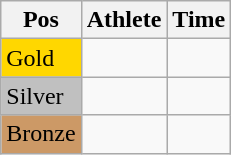<table class="wikitable">
<tr>
<th>Pos</th>
<th>Athlete</th>
<th>Time</th>
</tr>
<tr>
<td bgcolor="gold">Gold</td>
<td></td>
<td></td>
</tr>
<tr>
<td bgcolor="silver">Silver</td>
<td></td>
<td></td>
</tr>
<tr>
<td bgcolor="CC9966">Bronze</td>
<td></td>
<td></td>
</tr>
</table>
